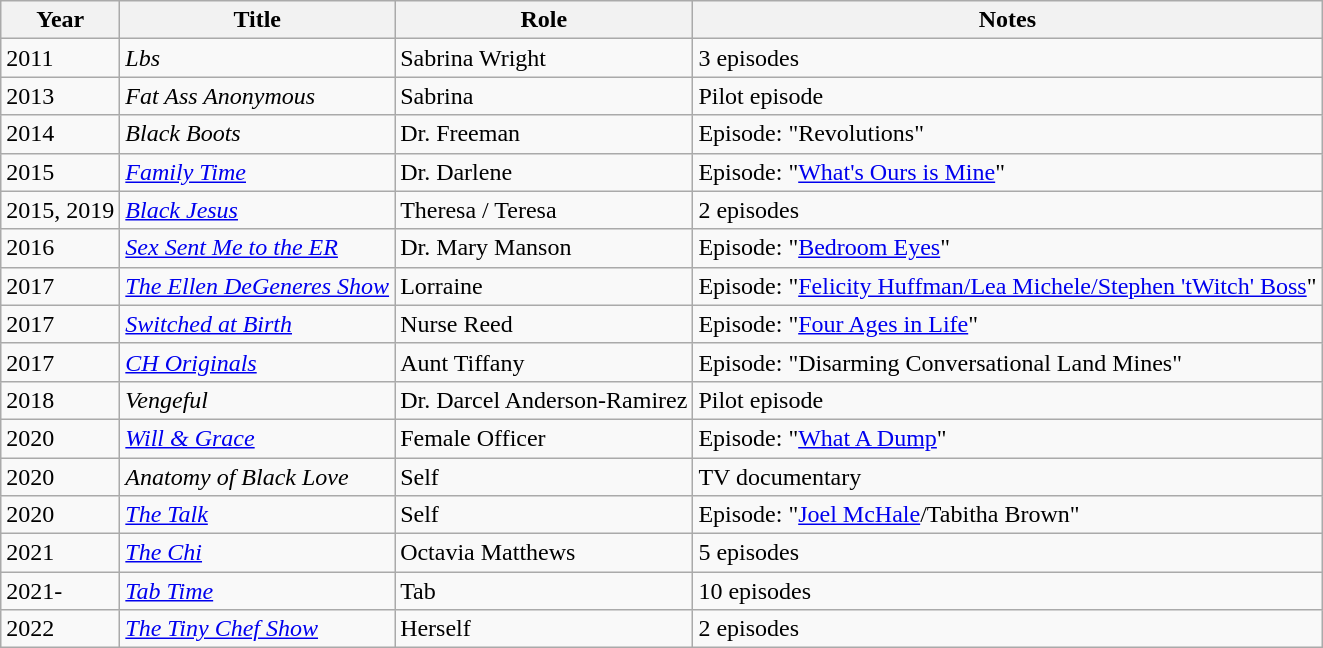<table class="wikitable sortable plainrowheaders">
<tr>
<th>Year</th>
<th>Title</th>
<th>Role</th>
<th class="unsortable">Notes</th>
</tr>
<tr>
<td>2011</td>
<td><em>Lbs</em></td>
<td>Sabrina Wright</td>
<td>3 episodes</td>
</tr>
<tr>
<td>2013</td>
<td><em>Fat Ass Anonymous</em></td>
<td>Sabrina</td>
<td>Pilot episode</td>
</tr>
<tr>
<td>2014</td>
<td><em>Black Boots</em></td>
<td>Dr. Freeman</td>
<td>Episode: "Revolutions"</td>
</tr>
<tr>
<td>2015</td>
<td><em><a href='#'>Family Time</a></em></td>
<td>Dr. Darlene</td>
<td>Episode: "<a href='#'>What's Ours is Mine</a>"</td>
</tr>
<tr>
<td>2015, 2019</td>
<td><em><a href='#'>Black Jesus</a></em></td>
<td>Theresa / Teresa</td>
<td>2 episodes</td>
</tr>
<tr>
<td>2016</td>
<td><em><a href='#'>Sex Sent Me to the ER</a></em></td>
<td>Dr. Mary Manson</td>
<td>Episode: "<a href='#'>Bedroom Eyes</a>"</td>
</tr>
<tr>
<td>2017</td>
<td><em><a href='#'>The Ellen DeGeneres Show</a></em></td>
<td>Lorraine</td>
<td>Episode: "<a href='#'>Felicity Huffman/Lea Michele/Stephen 'tWitch' Boss</a>"</td>
</tr>
<tr>
<td>2017</td>
<td><a href='#'><em>Switched at Birth</em></a></td>
<td>Nurse Reed</td>
<td>Episode: "<a href='#'>Four Ages in Life</a>"</td>
</tr>
<tr>
<td>2017</td>
<td><em><a href='#'>CH Originals</a></em></td>
<td>Aunt Tiffany</td>
<td>Episode: "Disarming Conversational Land Mines"</td>
</tr>
<tr>
<td>2018</td>
<td><em>Vengeful</em></td>
<td>Dr. Darcel Anderson-Ramirez</td>
<td>Pilot episode</td>
</tr>
<tr>
<td>2020</td>
<td><em><a href='#'>Will & Grace</a></em></td>
<td>Female Officer</td>
<td>Episode: "<a href='#'>What A Dump</a>"</td>
</tr>
<tr>
<td>2020</td>
<td><em>Anatomy of Black Love</em></td>
<td>Self</td>
<td>TV documentary</td>
</tr>
<tr>
<td>2020</td>
<td><em><a href='#'>The Talk</a></em></td>
<td>Self</td>
<td>Episode: "<a href='#'>Joel McHale</a>/Tabitha Brown"</td>
</tr>
<tr>
<td>2021</td>
<td><em><a href='#'>The Chi</a></em></td>
<td>Octavia Matthews</td>
<td>5 episodes</td>
</tr>
<tr>
<td>2021-</td>
<td><em><a href='#'>Tab Time</a></em></td>
<td>Tab</td>
<td>10 episodes</td>
</tr>
<tr>
<td>2022</td>
<td><em><a href='#'>The Tiny Chef Show</a></em></td>
<td>Herself</td>
<td>2 episodes</td>
</tr>
</table>
